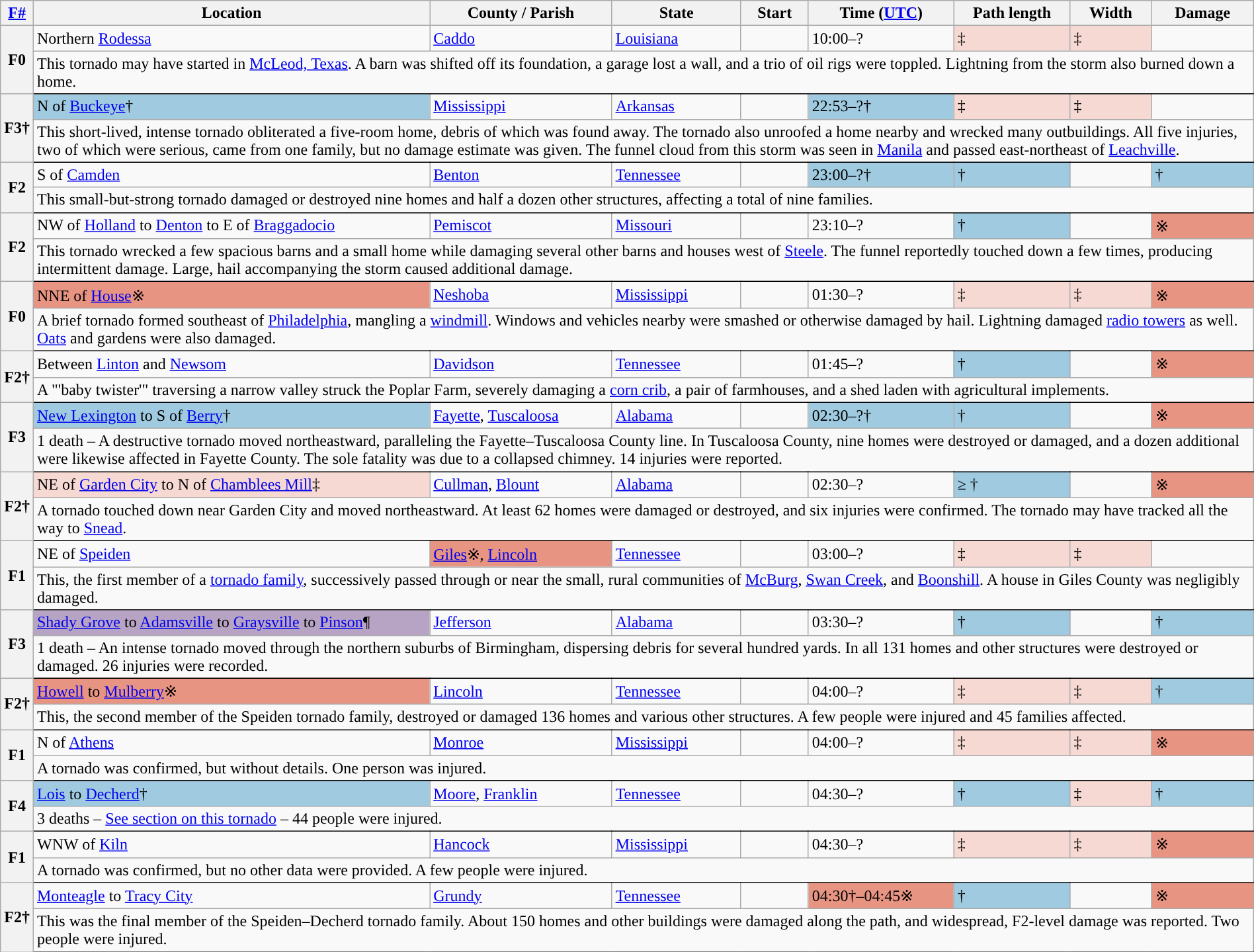<table class="wikitable sortable" style="width:100%;">
<tr>
<th scope="col"  style="width:2%; text-align:center;"><a href='#'>F#</a></th>
<th scope="col" text-align:center;" class="unsortable">Location</th>
<th scope="col" text-align:center;" class="unsortable">County / Parish</th>
<th scope="col" text-align:center;">State</th>
<th scope="col" align="center">Start </th>
<th scope="col" text-align:center;">Time (<a href='#'>UTC</a>)</th>
<th scope="col" text-align:center;">Path length</th>
<th scope="col" text-align:center;">Width</th>
<th scope="col" text-align:center;">Damage</th>
</tr>
<tr>
<th scope="row" rowspan="2" style="background-color:#">F0</th>
<td>Northern <a href='#'>Rodessa</a></td>
<td><a href='#'>Caddo</a></td>
<td><a href='#'>Louisiana</a></td>
<td></td>
<td>10:00–?</td>
<td bgcolor=#F7D9D3>‡</td>
<td bgcolor=#F7D9D3>‡</td>
<td></td>
</tr>
<tr class="expand-child">
<td colspan="8" style=" border-bottom: 1px solid black;">This tornado may have started in <a href='#'>McLeod, Texas</a>. A barn was shifted off its foundation, a garage lost a wall, and a trio of oil rigs were toppled. Lightning from the storm also burned down a home.</td>
</tr>
<tr>
<th scope="row" rowspan="2" style="background-color:#">F3†</th>
<td bgcolor=#9FCADF>N of <a href='#'>Buckeye</a>†</td>
<td><a href='#'>Mississippi</a></td>
<td><a href='#'>Arkansas</a></td>
<td></td>
<td bgcolor=#9FCADF>22:53–?†</td>
<td bgcolor=#F7D9D3>‡</td>
<td bgcolor=#F7D9D3>‡</td>
<td></td>
</tr>
<tr class="expand-child">
<td colspan="8" style=" border-bottom: 1px solid black;">This short-lived, intense tornado obliterated a five-room home, debris of which was found  away. The tornado also unroofed a home nearby and wrecked many outbuildings. All five injuries, two of which were serious, came from one family, but no damage estimate was given. The funnel cloud from this storm was seen in <a href='#'>Manila</a> and passed east-northeast of <a href='#'>Leachville</a>.</td>
</tr>
<tr>
<th scope="row" rowspan="2" style="background-color:#">F2</th>
<td>S of <a href='#'>Camden</a></td>
<td><a href='#'>Benton</a></td>
<td><a href='#'>Tennessee</a></td>
<td></td>
<td bgcolor=#9FCADF>23:00–?†</td>
<td bgcolor=#9FCADF>†</td>
<td></td>
<td bgcolor=#9FCADF>†</td>
</tr>
<tr class="expand-child">
<td colspan="8" style=" border-bottom: 1px solid black;">This small-but-strong tornado damaged or destroyed nine homes and half a dozen other structures, affecting a total of nine families.</td>
</tr>
<tr>
<th scope="row" rowspan="2" style="background-color:#">F2</th>
<td>NW of <a href='#'>Holland</a> to <a href='#'>Denton</a> to E of <a href='#'>Braggadocio</a></td>
<td><a href='#'>Pemiscot</a></td>
<td><a href='#'>Missouri</a></td>
<td></td>
<td>23:10–?</td>
<td bgcolor=#9FCADF>†</td>
<td></td>
<td bgcolor=#E89483>※</td>
</tr>
<tr class="expand-child">
<td colspan="8" style=" border-bottom: 1px solid black;">This tornado wrecked a few spacious barns and a small home while damaging several other barns and houses west of <a href='#'>Steele</a>. The funnel reportedly touched down a few times, producing intermittent damage. Large,  hail accompanying the storm caused additional damage.</td>
</tr>
<tr>
<th scope="row" rowspan="2" style="background-color:#">F0</th>
<td bgcolor=#E89483>NNE of <a href='#'>House</a>※</td>
<td><a href='#'>Neshoba</a></td>
<td><a href='#'>Mississippi</a></td>
<td></td>
<td>01:30–?</td>
<td bgcolor=#F7D9D3>‡</td>
<td bgcolor=#F7D9D3>‡</td>
<td bgcolor=#E89483>※</td>
</tr>
<tr class="expand-child">
<td colspan="8" style=" border-bottom: 1px solid black;">A brief tornado formed southeast of <a href='#'>Philadelphia</a>, mangling a <a href='#'>windmill</a>. Windows and vehicles nearby were smashed or otherwise damaged by hail. Lightning damaged <a href='#'>radio towers</a> as well. <a href='#'>Oats</a> and gardens were also damaged.</td>
</tr>
<tr>
<th scope="row" rowspan="2" style="background-color:#">F2†</th>
<td>Between <a href='#'>Linton</a> and <a href='#'>Newsom</a></td>
<td><a href='#'>Davidson</a></td>
<td><a href='#'>Tennessee</a></td>
<td></td>
<td>01:45–?</td>
<td bgcolor=#9FCADF>†</td>
<td></td>
<td bgcolor=#E89483>※</td>
</tr>
<tr class="expand-child">
<td colspan="8" style=" border-bottom: 1px solid black;">A "'baby twister'" traversing a narrow valley struck the Poplar Farm, severely damaging a <a href='#'>corn crib</a>, a pair of farmhouses, and a shed laden with agricultural implements.</td>
</tr>
<tr>
<th scope="row" rowspan="2" style="background-color:#">F3</th>
<td bgcolor=#9FCADF><a href='#'>New Lexington</a> to S of <a href='#'>Berry</a>†</td>
<td><a href='#'>Fayette</a>, <a href='#'>Tuscaloosa</a></td>
<td><a href='#'>Alabama</a></td>
<td></td>
<td bgcolor=#9FCADF>02:30–?†</td>
<td bgcolor=#9FCADF>†</td>
<td></td>
<td bgcolor=#E89483>※</td>
</tr>
<tr class="expand-child">
<td colspan="8" style=" border-bottom: 1px solid black;">1 death – A destructive tornado moved northeastward, paralleling the Fayette–Tuscaloosa County line. In Tuscaloosa County, nine homes were destroyed or damaged, and a dozen additional were likewise affected in Fayette County. The sole fatality was due to a collapsed chimney. 14 injuries were reported.</td>
</tr>
<tr>
<th scope="row" rowspan="2" style="background-color:#">F2†</th>
<td bgcolor=#F7D9D3>NE of <a href='#'>Garden City</a> to N of <a href='#'>Chamblees Mill</a>‡</td>
<td><a href='#'>Cullman</a>, <a href='#'>Blount</a></td>
<td><a href='#'>Alabama</a></td>
<td></td>
<td>02:30–?</td>
<td bgcolor=#9FCADF>≥ †</td>
<td></td>
<td bgcolor=#E89483>※</td>
</tr>
<tr class="expand-child">
<td colspan="8" style=" border-bottom: 1px solid black;">A tornado touched down near Garden City and moved northeastward. At least 62 homes were damaged or destroyed, and six injuries were confirmed. The tornado may have tracked all the way to <a href='#'>Snead</a>.</td>
</tr>
<tr>
<th scope="row" rowspan="2" style="background-color:#">F1</th>
<td>NE of <a href='#'>Speiden</a></td>
<td bgcolor=#E89483><a href='#'>Giles</a>※, <a href='#'>Lincoln</a></td>
<td><a href='#'>Tennessee</a></td>
<td></td>
<td>03:00–?</td>
<td bgcolor=#F7D9D3>‡</td>
<td bgcolor=#F7D9D3>‡</td>
<td></td>
</tr>
<tr class="expand-child">
<td colspan="8" style=" border-bottom: 1px solid black;">This, the first member of a  <a href='#'>tornado family</a>, successively passed through or near the small, rural communities of <a href='#'>McBurg</a>, <a href='#'>Swan Creek</a>, and <a href='#'>Boonshill</a>. A house in Giles County was negligibly damaged.</td>
</tr>
<tr>
<th scope="row" rowspan="2" style="background-color:#">F3</th>
<td bgcolor=#B7A3C3><a href='#'>Shady Grove</a> to <a href='#'>Adamsville</a> to <a href='#'>Graysville</a> to <a href='#'>Pinson</a>¶</td>
<td><a href='#'>Jefferson</a></td>
<td><a href='#'>Alabama</a></td>
<td></td>
<td>03:30–?</td>
<td bgcolor=#9FCADF>†</td>
<td></td>
<td bgcolor=#9FCADF>†</td>
</tr>
<tr class="expand-child">
<td colspan="8" style=" border-bottom: 1px solid black;">1 death – An intense tornado moved through the northern suburbs of Birmingham, dispersing debris for several hundred yards. In all 131 homes and other structures were destroyed or damaged. 26 injuries were recorded.</td>
</tr>
<tr>
<th scope="row" rowspan="2" style="background-color:#">F2†</th>
<td bgcolor=#E89483><a href='#'>Howell</a> to <a href='#'>Mulberry</a>※</td>
<td><a href='#'>Lincoln</a></td>
<td><a href='#'>Tennessee</a></td>
<td></td>
<td>04:00–?</td>
<td bgcolor=#F7D9D3>‡</td>
<td bgcolor=#F7D9D3>‡</td>
<td bgcolor=#9FCADF>†</td>
</tr>
<tr class="expand-child">
<td colspan="8" style=" border-bottom: 1px solid black;">This, the second member of the Speiden tornado family, destroyed or damaged 136 homes and various other structures. A few people were injured and 45 families affected.</td>
</tr>
<tr>
<th scope="row" rowspan="2" style="background-color:#">F1</th>
<td>N of <a href='#'>Athens</a></td>
<td><a href='#'>Monroe</a></td>
<td><a href='#'>Mississippi</a></td>
<td></td>
<td>04:00–?</td>
<td bgcolor=#F7D9D3>‡</td>
<td bgcolor=#F7D9D3>‡</td>
<td bgcolor=#E89483>※</td>
</tr>
<tr class="expand-child">
<td colspan="8" style=" border-bottom: 1px solid black;">A tornado was confirmed, but without details. One person was injured.</td>
</tr>
<tr>
<th scope="row" rowspan="2" style="background-color:#">F4</th>
<td bgcolor=#9FCADF><a href='#'>Lois</a> to <a href='#'>Decherd</a>†</td>
<td><a href='#'>Moore</a>, <a href='#'>Franklin</a></td>
<td><a href='#'>Tennessee</a></td>
<td></td>
<td>04:30–?</td>
<td bgcolor=#9FCADF>†</td>
<td bgcolor=#F7D9D3>‡</td>
<td bgcolor=#9FCADF>†</td>
</tr>
<tr class="expand-child">
<td colspan="8" style=" border-bottom: 1px solid black;">3 deaths – <a href='#'>See section on this tornado</a> – 44 people were injured.</td>
</tr>
<tr>
<th scope="row" rowspan="2" style="background-color:#">F1</th>
<td>WNW of <a href='#'>Kiln</a></td>
<td><a href='#'>Hancock</a></td>
<td><a href='#'>Mississippi</a></td>
<td></td>
<td>04:30–?</td>
<td bgcolor=#F7D9D3>‡</td>
<td bgcolor=#F7D9D3>‡</td>
<td bgcolor=#E89483>※</td>
</tr>
<tr class="expand-child">
<td colspan="8" style=" border-bottom: 1px solid black;">A tornado was confirmed, but no other data were provided. A few people were injured.</td>
</tr>
<tr>
<th scope="row" rowspan="2" style="background-color:#">F2†</th>
<td><a href='#'>Monteagle</a> to <a href='#'>Tracy City</a></td>
<td><a href='#'>Grundy</a></td>
<td><a href='#'>Tennessee</a></td>
<td></td>
<td bgcolor=#E89483>04:30†–04:45※</td>
<td bgcolor=#9FCADF>†</td>
<td></td>
<td bgcolor=#E89483>※</td>
</tr>
<tr class="expand-child">
<td colspan="8" style=" border-bottom: 1px solid black;">This was the final member of the Speiden–Decherd tornado family. About 150 homes and other buildings were damaged along the path, and widespread, F2-level damage was reported. Two people were injured.</td>
</tr>
</table>
